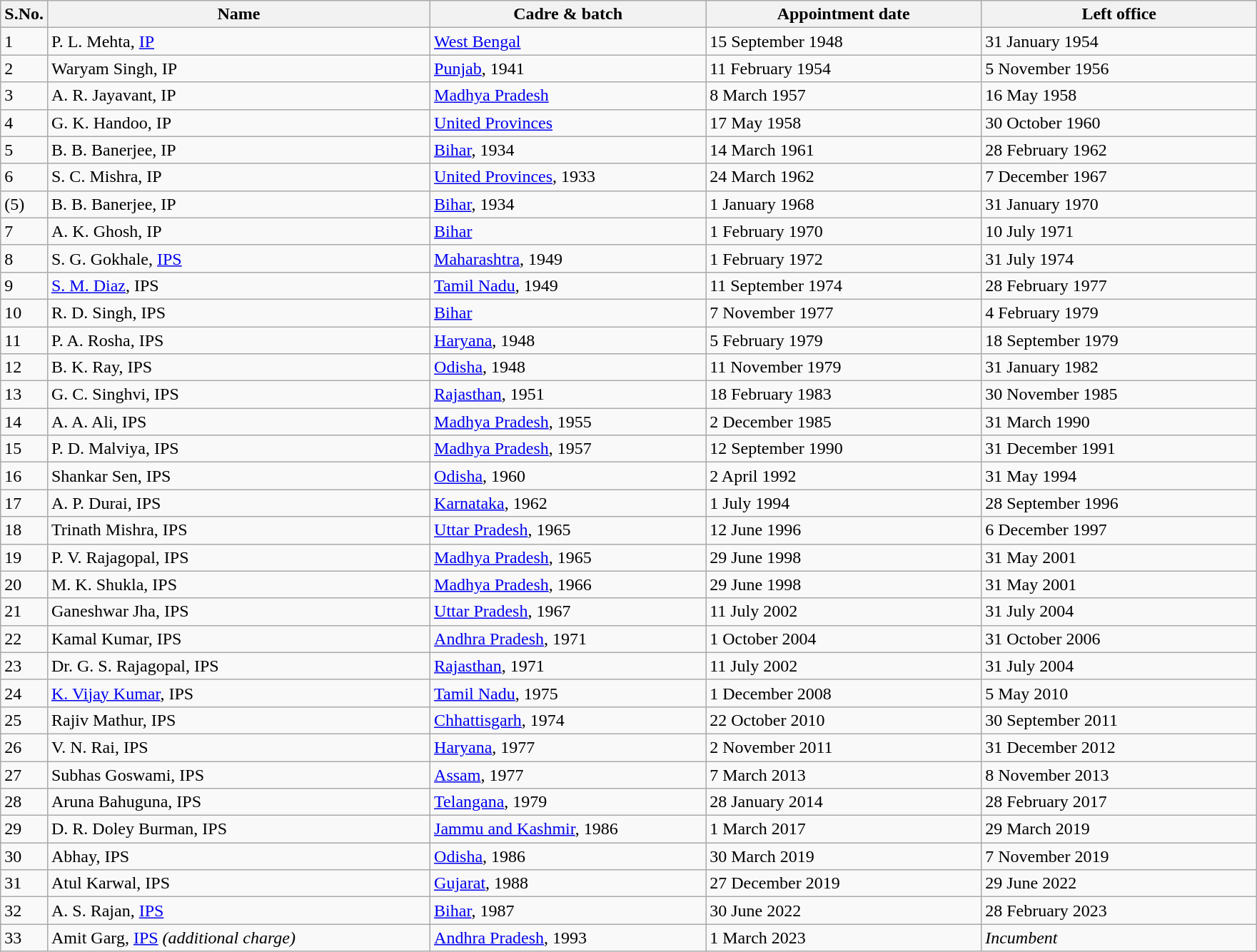<table class="wikitable">
<tr>
<th scope="col" style="width: 20px;">S.No.</th>
<th scope="col" style="width: 350px;">Name</th>
<th scope="col" style="width: 250px;">Cadre & batch</th>
<th scope="col" style="width: 250px;">Appointment date</th>
<th scope="col" style="width: 250px;">Left office</th>
</tr>
<tr>
<td>1</td>
<td>P. L. Mehta, <a href='#'>IP</a></td>
<td><a href='#'>West Bengal</a></td>
<td>15 September 1948</td>
<td>31 January 1954</td>
</tr>
<tr>
<td>2</td>
<td>Waryam Singh, IP</td>
<td><a href='#'>Punjab</a>, 1941</td>
<td>11 February 1954</td>
<td>5 November 1956</td>
</tr>
<tr>
<td>3</td>
<td>A. R. Jayavant, IP</td>
<td><a href='#'>Madhya Pradesh</a></td>
<td>8 March 1957</td>
<td>16 May 1958</td>
</tr>
<tr>
<td>4</td>
<td>G. K. Handoo, IP</td>
<td><a href='#'>United Provinces</a></td>
<td>17 May 1958</td>
<td>30 October 1960</td>
</tr>
<tr>
<td>5</td>
<td>B. B. Banerjee, IP</td>
<td><a href='#'>Bihar</a>, 1934</td>
<td>14 March 1961</td>
<td>28 February 1962</td>
</tr>
<tr>
<td>6</td>
<td>S. C. Mishra, IP</td>
<td><a href='#'>United Provinces</a>, 1933</td>
<td>24 March 1962</td>
<td>7 December 1967</td>
</tr>
<tr>
<td>(5)</td>
<td>B. B. Banerjee, IP</td>
<td><a href='#'>Bihar</a>, 1934</td>
<td>1 January 1968</td>
<td>31 January 1970</td>
</tr>
<tr>
<td>7</td>
<td>A. K. Ghosh, IP</td>
<td><a href='#'>Bihar</a></td>
<td>1 February 1970</td>
<td>10 July 1971</td>
</tr>
<tr>
<td>8</td>
<td>S. G. Gokhale, <a href='#'>IPS</a></td>
<td><a href='#'>Maharashtra</a>, 1949</td>
<td>1 February 1972</td>
<td>31 July 1974</td>
</tr>
<tr>
<td>9</td>
<td><a href='#'>S. M. Diaz</a>, IPS</td>
<td><a href='#'>Tamil Nadu</a>, 1949</td>
<td>11 September 1974</td>
<td>28 February 1977</td>
</tr>
<tr>
<td>10</td>
<td>R. D. Singh, IPS</td>
<td><a href='#'>Bihar</a></td>
<td>7 November 1977</td>
<td>4 February 1979</td>
</tr>
<tr>
<td>11</td>
<td>P. A. Rosha, IPS</td>
<td><a href='#'>Haryana</a>, 1948</td>
<td>5 February 1979</td>
<td>18 September 1979</td>
</tr>
<tr>
<td>12</td>
<td>B. K. Ray, IPS</td>
<td><a href='#'>Odisha</a>, 1948</td>
<td>11 November 1979</td>
<td>31 January 1982</td>
</tr>
<tr>
<td>13</td>
<td>G. C. Singhvi, IPS</td>
<td><a href='#'>Rajasthan</a>, 1951</td>
<td>18 February 1983</td>
<td>30 November 1985</td>
</tr>
<tr>
<td>14</td>
<td>A. A. Ali, IPS</td>
<td><a href='#'>Madhya Pradesh</a>, 1955</td>
<td>2 December 1985</td>
<td>31 March 1990</td>
</tr>
<tr>
<td>15</td>
<td>P. D. Malviya, IPS</td>
<td><a href='#'>Madhya Pradesh</a>, 1957</td>
<td>12 September 1990</td>
<td>31 December 1991</td>
</tr>
<tr>
<td>16</td>
<td>Shankar Sen, IPS</td>
<td><a href='#'>Odisha</a>, 1960</td>
<td>2 April 1992</td>
<td>31 May 1994</td>
</tr>
<tr>
<td>17</td>
<td>A. P. Durai, IPS</td>
<td><a href='#'>Karnataka</a>, 1962</td>
<td>1 July 1994</td>
<td>28 September 1996</td>
</tr>
<tr>
<td>18</td>
<td>Trinath Mishra, IPS</td>
<td><a href='#'>Uttar Pradesh</a>, 1965</td>
<td>12 June 1996</td>
<td>6 December 1997</td>
</tr>
<tr>
<td>19</td>
<td>P. V. Rajagopal, IPS</td>
<td><a href='#'>Madhya Pradesh</a>, 1965</td>
<td>29 June 1998</td>
<td>31 May 2001</td>
</tr>
<tr>
<td>20</td>
<td>M. K. Shukla, IPS</td>
<td><a href='#'>Madhya Pradesh</a>, 1966</td>
<td>29 June 1998</td>
<td>31 May 2001</td>
</tr>
<tr>
<td>21</td>
<td>Ganeshwar Jha, IPS</td>
<td><a href='#'>Uttar Pradesh</a>, 1967</td>
<td>11 July 2002</td>
<td>31 July 2004</td>
</tr>
<tr>
<td>22</td>
<td>Kamal Kumar, IPS</td>
<td><a href='#'>Andhra Pradesh</a>, 1971</td>
<td>1 October 2004</td>
<td>31 October 2006</td>
</tr>
<tr>
<td>23</td>
<td>Dr. G. S. Rajagopal, IPS</td>
<td><a href='#'>Rajasthan</a>, 1971</td>
<td>11 July 2002</td>
<td>31 July 2004</td>
</tr>
<tr>
<td>24</td>
<td><a href='#'>K. Vijay Kumar</a>, IPS</td>
<td><a href='#'>Tamil Nadu</a>, 1975</td>
<td>1 December 2008</td>
<td>5 May 2010</td>
</tr>
<tr>
<td>25</td>
<td>Rajiv Mathur, IPS</td>
<td><a href='#'>Chhattisgarh</a>, 1974</td>
<td>22 October 2010</td>
<td>30 September 2011</td>
</tr>
<tr>
<td>26</td>
<td>V. N. Rai, IPS</td>
<td><a href='#'>Haryana</a>, 1977</td>
<td>2 November 2011</td>
<td>31 December 2012</td>
</tr>
<tr>
<td>27</td>
<td>Subhas Goswami, IPS</td>
<td><a href='#'>Assam</a>, 1977</td>
<td>7 March 2013</td>
<td>8 November 2013</td>
</tr>
<tr>
<td>28</td>
<td>Aruna Bahuguna, IPS</td>
<td><a href='#'>Telangana</a>, 1979</td>
<td>28 January 2014</td>
<td>28 February 2017</td>
</tr>
<tr>
<td>29</td>
<td>D. R. Doley Burman, IPS</td>
<td><a href='#'>Jammu and Kashmir</a>, 1986</td>
<td>1 March 2017</td>
<td>29 March 2019</td>
</tr>
<tr>
<td>30</td>
<td>Abhay, IPS</td>
<td><a href='#'>Odisha</a>, 1986</td>
<td>30 March 2019</td>
<td>7 November 2019</td>
</tr>
<tr>
<td>31</td>
<td>Atul Karwal, IPS</td>
<td><a href='#'>Gujarat</a>, 1988</td>
<td>27 December 2019</td>
<td>29 June 2022</td>
</tr>
<tr>
<td>32</td>
<td>A. S. Rajan, <a href='#'>IPS</a></td>
<td><a href='#'>Bihar</a>, 1987</td>
<td>30 June 2022</td>
<td>28 February 2023</td>
</tr>
<tr>
<td>33</td>
<td>Amit Garg, <a href='#'>IPS</a> <em>(additional charge)</em></td>
<td><a href='#'>Andhra Pradesh</a>, 1993</td>
<td>1 March 2023</td>
<td><em>Incumbent</em></td>
</tr>
</table>
